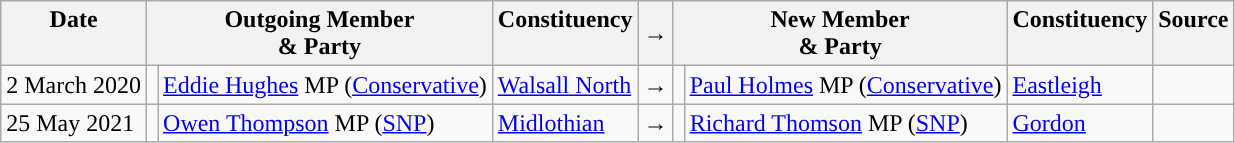<table class="wikitable">
<tr>
<th valign="top">Date</th>
<th colspan="2" valign="top">Outgoing Member<br>& Party</th>
<th valign="top">Constituency</th>
<th>→</th>
<th colspan="2" valign="top">New Member<br>& Party</th>
<th valign="top">Constituency</th>
<th valign="top">Source</th>
</tr>
<tr>
<td>2 March 2020</td>
<td style="color:inherit;background:"></td>
<td><a href='#'>Eddie Hughes</a> MP (<a href='#'>Conservative</a>)</td>
<td><a href='#'>Walsall North</a></td>
<td>→</td>
<td style="color:inherit;background:"></td>
<td><a href='#'>Paul Holmes</a> MP (<a href='#'>Conservative</a>)</td>
<td><a href='#'>Eastleigh</a></td>
<td></td>
</tr>
<tr>
<td>25 May 2021</td>
<td style="color:inherit;background:"></td>
<td><a href='#'>Owen Thompson</a> MP (<a href='#'>SNP</a>)</td>
<td><a href='#'>Midlothian</a></td>
<td>→</td>
<td style="color:inherit;background:"></td>
<td><a href='#'>Richard Thomson</a> MP (<a href='#'>SNP</a>)</td>
<td><a href='#'>Gordon</a></td>
<td></td>
</tr>
</table>
